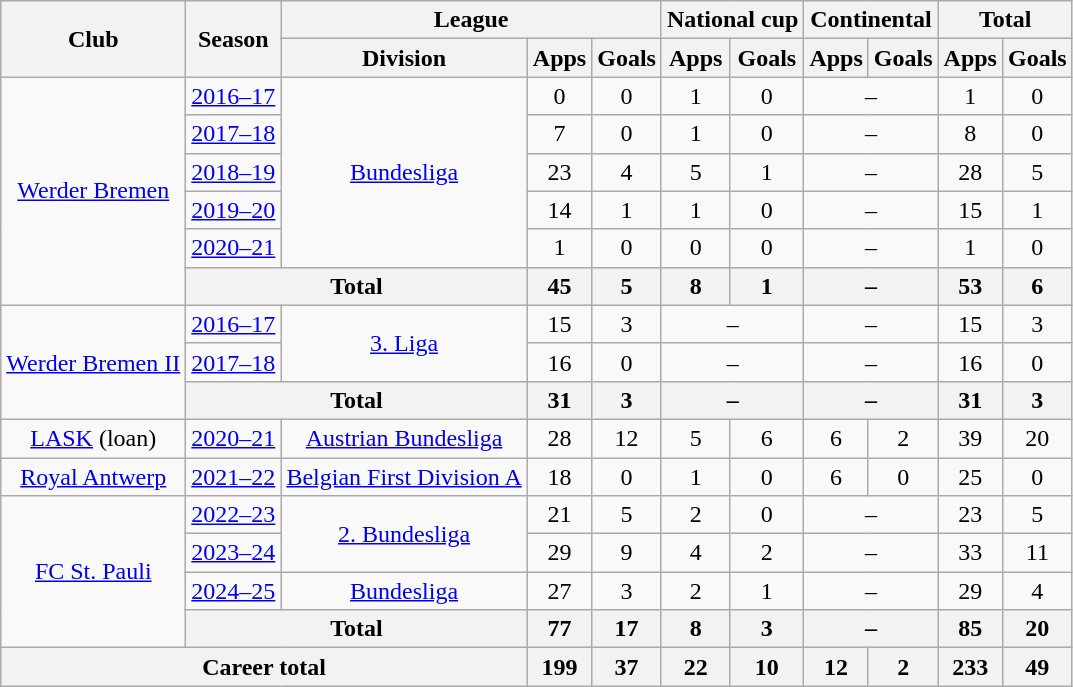<table class="wikitable" style="text-align: center">
<tr>
<th rowspan="2">Club</th>
<th rowspan="2">Season</th>
<th colspan="3">League</th>
<th colspan="2">National cup</th>
<th colspan="2">Continental</th>
<th colspan="2">Total</th>
</tr>
<tr>
<th>Division</th>
<th>Apps</th>
<th>Goals</th>
<th>Apps</th>
<th>Goals</th>
<th>Apps</th>
<th>Goals</th>
<th>Apps</th>
<th>Goals</th>
</tr>
<tr>
<td rowspan="6"><a href='#'>Werder Bremen</a></td>
<td><a href='#'>2016–17</a></td>
<td rowspan="5"><a href='#'>Bundesliga</a></td>
<td>0</td>
<td>0</td>
<td>1</td>
<td>0</td>
<td colspan="2">–</td>
<td>1</td>
<td>0</td>
</tr>
<tr>
<td><a href='#'>2017–18</a></td>
<td>7</td>
<td>0</td>
<td>1</td>
<td>0</td>
<td colspan="2">–</td>
<td>8</td>
<td>0</td>
</tr>
<tr>
<td><a href='#'>2018–19</a></td>
<td>23</td>
<td>4</td>
<td>5</td>
<td>1</td>
<td colspan="2">–</td>
<td>28</td>
<td>5</td>
</tr>
<tr>
<td><a href='#'>2019–20</a></td>
<td>14</td>
<td>1</td>
<td>1</td>
<td>0</td>
<td colspan="2">–</td>
<td>15</td>
<td>1</td>
</tr>
<tr>
<td><a href='#'>2020–21</a></td>
<td>1</td>
<td>0</td>
<td>0</td>
<td>0</td>
<td colspan="2">–</td>
<td>1</td>
<td>0</td>
</tr>
<tr>
<th colspan="2">Total</th>
<th>45</th>
<th>5</th>
<th>8</th>
<th>1</th>
<th colspan="2">–</th>
<th>53</th>
<th>6</th>
</tr>
<tr>
<td rowspan="3"><a href='#'>Werder Bremen II</a></td>
<td><a href='#'>2016–17</a></td>
<td rowspan="2"><a href='#'>3. Liga</a></td>
<td>15</td>
<td>3</td>
<td colspan="2">–</td>
<td colspan="2">–</td>
<td>15</td>
<td>3</td>
</tr>
<tr>
<td><a href='#'>2017–18</a></td>
<td>16</td>
<td>0</td>
<td colspan="2">–</td>
<td colspan="2">–</td>
<td>16</td>
<td>0</td>
</tr>
<tr>
<th colspan="2">Total</th>
<th>31</th>
<th>3</th>
<th colspan="2">–</th>
<th colspan="2">–</th>
<th>31</th>
<th>3</th>
</tr>
<tr>
<td><a href='#'>LASK</a> (loan)</td>
<td><a href='#'>2020–21</a></td>
<td><a href='#'>Austrian Bundesliga</a></td>
<td>28</td>
<td>12</td>
<td>5</td>
<td>6</td>
<td>6</td>
<td>2</td>
<td>39</td>
<td>20</td>
</tr>
<tr>
<td><a href='#'>Royal Antwerp</a></td>
<td><a href='#'>2021–22</a></td>
<td><a href='#'>Belgian First Division A</a></td>
<td>18</td>
<td>0</td>
<td>1</td>
<td>0</td>
<td>6</td>
<td>0</td>
<td>25</td>
<td>0</td>
</tr>
<tr>
<td rowspan="4"><a href='#'>FC St. Pauli</a></td>
<td><a href='#'>2022–23</a></td>
<td rowspan="2"><a href='#'>2. Bundesliga</a></td>
<td>21</td>
<td>5</td>
<td>2</td>
<td>0</td>
<td colspan="2">–</td>
<td>23</td>
<td>5</td>
</tr>
<tr>
<td><a href='#'>2023–24</a></td>
<td>29</td>
<td>9</td>
<td>4</td>
<td>2</td>
<td colspan="2">–</td>
<td>33</td>
<td>11</td>
</tr>
<tr>
<td><a href='#'>2024–25</a></td>
<td><a href='#'>Bundesliga</a></td>
<td>27</td>
<td>3</td>
<td>2</td>
<td>1</td>
<td colspan="2">–</td>
<td>29</td>
<td>4</td>
</tr>
<tr>
<th colspan="2">Total</th>
<th>77</th>
<th>17</th>
<th>8</th>
<th>3</th>
<th colspan="2">–</th>
<th>85</th>
<th>20</th>
</tr>
<tr>
<th colspan="3">Career total</th>
<th>199</th>
<th>37</th>
<th>22</th>
<th>10</th>
<th>12</th>
<th>2</th>
<th>233</th>
<th>49</th>
</tr>
</table>
